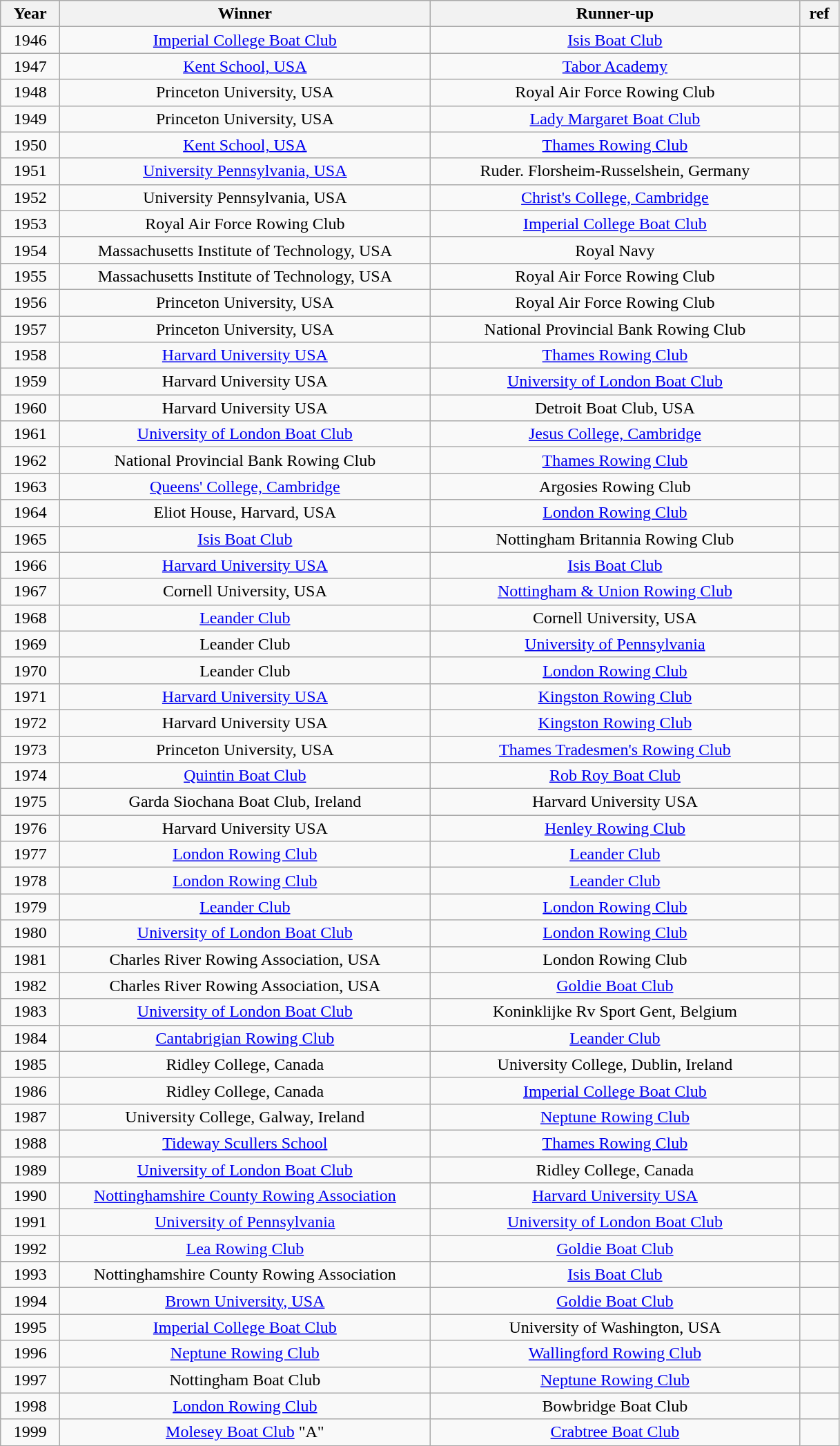<table class="wikitable" style="text-align:center">
<tr>
<th width=50>Year</th>
<th width=350>Winner</th>
<th width=350>Runner-up</th>
<th width=30>ref</th>
</tr>
<tr>
<td>1946</td>
<td><a href='#'>Imperial College Boat Club</a></td>
<td><a href='#'>Isis Boat Club</a></td>
<td></td>
</tr>
<tr>
<td>1947</td>
<td><a href='#'>Kent School, USA</a></td>
<td><a href='#'>Tabor Academy</a></td>
<td></td>
</tr>
<tr>
<td>1948</td>
<td>Princeton University, USA</td>
<td>Royal Air Force Rowing Club</td>
<td></td>
</tr>
<tr>
<td>1949</td>
<td>Princeton University, USA</td>
<td><a href='#'>Lady Margaret Boat Club</a></td>
<td></td>
</tr>
<tr>
<td>1950</td>
<td><a href='#'>Kent School, USA</a></td>
<td><a href='#'>Thames Rowing Club</a></td>
<td></td>
</tr>
<tr>
<td>1951</td>
<td><a href='#'>University Pennsylvania, USA</a></td>
<td>Ruder. Florsheim-Russelshein, Germany</td>
<td></td>
</tr>
<tr>
<td>1952</td>
<td>University Pennsylvania, USA</td>
<td><a href='#'>Christ's College, Cambridge</a></td>
<td></td>
</tr>
<tr>
<td>1953</td>
<td>Royal Air Force Rowing Club</td>
<td><a href='#'>Imperial College Boat Club</a></td>
<td></td>
</tr>
<tr>
<td>1954</td>
<td>Massachusetts Institute of Technology, USA</td>
<td>Royal Navy</td>
<td></td>
</tr>
<tr>
<td>1955</td>
<td>Massachusetts Institute of Technology, USA</td>
<td>Royal Air Force Rowing Club</td>
<td></td>
</tr>
<tr>
<td>1956</td>
<td>Princeton University, USA</td>
<td>Royal Air Force Rowing Club</td>
<td></td>
</tr>
<tr>
<td>1957</td>
<td>Princeton University, USA</td>
<td>National Provincial Bank Rowing Club</td>
<td></td>
</tr>
<tr>
<td>1958</td>
<td><a href='#'>Harvard University USA</a></td>
<td><a href='#'>Thames Rowing Club</a></td>
<td></td>
</tr>
<tr>
<td>1959</td>
<td>Harvard University USA</td>
<td><a href='#'>University of London Boat Club</a></td>
<td></td>
</tr>
<tr>
<td>1960</td>
<td>Harvard University USA</td>
<td>Detroit Boat Club, USA</td>
<td></td>
</tr>
<tr>
<td>1961</td>
<td><a href='#'>University of London Boat Club</a></td>
<td><a href='#'>Jesus College, Cambridge</a></td>
<td></td>
</tr>
<tr>
<td>1962</td>
<td>National Provincial Bank Rowing Club</td>
<td><a href='#'>Thames Rowing Club</a></td>
<td></td>
</tr>
<tr>
<td>1963</td>
<td><a href='#'>Queens' College, Cambridge</a></td>
<td>Argosies Rowing Club</td>
<td></td>
</tr>
<tr>
<td>1964</td>
<td>Eliot House, Harvard, USA</td>
<td><a href='#'>London Rowing Club</a></td>
<td></td>
</tr>
<tr>
<td>1965</td>
<td><a href='#'>Isis Boat Club</a></td>
<td>Nottingham Britannia Rowing Club</td>
<td></td>
</tr>
<tr>
<td>1966</td>
<td><a href='#'>Harvard University USA</a></td>
<td><a href='#'>Isis Boat Club</a></td>
<td></td>
</tr>
<tr>
<td>1967</td>
<td>Cornell University, USA</td>
<td><a href='#'>Nottingham & Union Rowing Club</a></td>
<td></td>
</tr>
<tr>
<td>1968</td>
<td><a href='#'>Leander Club</a></td>
<td>Cornell University, USA</td>
<td></td>
</tr>
<tr>
<td>1969</td>
<td>Leander Club</td>
<td><a href='#'>University of Pennsylvania</a></td>
<td></td>
</tr>
<tr>
<td>1970</td>
<td>Leander Club</td>
<td><a href='#'>London Rowing Club</a></td>
<td></td>
</tr>
<tr>
<td>1971</td>
<td><a href='#'>Harvard University USA</a></td>
<td><a href='#'>Kingston Rowing Club</a></td>
<td></td>
</tr>
<tr>
<td>1972</td>
<td>Harvard University USA</td>
<td><a href='#'>Kingston Rowing Club</a></td>
<td></td>
</tr>
<tr>
<td>1973</td>
<td>Princeton University, USA</td>
<td><a href='#'>Thames Tradesmen's Rowing Club</a></td>
<td></td>
</tr>
<tr>
<td>1974</td>
<td><a href='#'>Quintin Boat Club</a></td>
<td><a href='#'>Rob Roy Boat Club</a></td>
<td></td>
</tr>
<tr>
<td>1975</td>
<td>Garda Siochana Boat Club, Ireland</td>
<td>Harvard University USA</td>
<td></td>
</tr>
<tr>
<td>1976</td>
<td>Harvard University USA</td>
<td><a href='#'>Henley Rowing Club</a></td>
<td></td>
</tr>
<tr>
<td>1977</td>
<td><a href='#'>London Rowing Club</a></td>
<td><a href='#'>Leander Club</a></td>
<td></td>
</tr>
<tr>
<td>1978</td>
<td><a href='#'>London Rowing Club</a></td>
<td><a href='#'>Leander Club</a></td>
<td></td>
</tr>
<tr>
<td>1979</td>
<td><a href='#'>Leander Club</a></td>
<td><a href='#'>London Rowing Club</a></td>
<td></td>
</tr>
<tr>
<td>1980</td>
<td><a href='#'>University of London Boat Club</a></td>
<td><a href='#'>London Rowing Club</a></td>
<td></td>
</tr>
<tr>
<td>1981</td>
<td>Charles River Rowing Association, USA</td>
<td>London Rowing Club</td>
<td></td>
</tr>
<tr>
<td>1982</td>
<td>Charles River Rowing Association, USA</td>
<td><a href='#'>Goldie Boat Club</a></td>
<td></td>
</tr>
<tr>
<td>1983</td>
<td><a href='#'>University of London Boat Club</a></td>
<td>Koninklijke Rv Sport Gent, Belgium</td>
<td></td>
</tr>
<tr>
<td>1984</td>
<td><a href='#'>Cantabrigian Rowing Club</a></td>
<td><a href='#'>Leander Club</a></td>
<td></td>
</tr>
<tr>
<td>1985</td>
<td>Ridley College, Canada</td>
<td>University College, Dublin, Ireland</td>
<td></td>
</tr>
<tr>
<td>1986</td>
<td>Ridley College, Canada</td>
<td><a href='#'>Imperial College Boat Club</a></td>
<td></td>
</tr>
<tr>
<td>1987</td>
<td>University College, Galway, Ireland</td>
<td><a href='#'>Neptune Rowing Club</a></td>
<td></td>
</tr>
<tr>
<td>1988</td>
<td><a href='#'>Tideway Scullers School</a></td>
<td><a href='#'>Thames Rowing Club</a></td>
<td></td>
</tr>
<tr>
<td>1989</td>
<td><a href='#'>University of London Boat Club</a></td>
<td>Ridley College, Canada</td>
<td></td>
</tr>
<tr>
<td>1990</td>
<td><a href='#'>Nottinghamshire County Rowing Association</a></td>
<td><a href='#'>Harvard University USA</a></td>
<td></td>
</tr>
<tr>
<td>1991</td>
<td><a href='#'>University of Pennsylvania</a></td>
<td><a href='#'>University of London Boat Club</a></td>
<td></td>
</tr>
<tr>
<td>1992</td>
<td><a href='#'>Lea Rowing Club</a></td>
<td><a href='#'>Goldie Boat Club</a></td>
<td></td>
</tr>
<tr>
<td>1993</td>
<td>Nottinghamshire County Rowing Association</td>
<td><a href='#'>Isis Boat Club</a></td>
<td></td>
</tr>
<tr>
<td>1994</td>
<td><a href='#'>Brown University, USA</a></td>
<td><a href='#'>Goldie Boat Club</a></td>
<td></td>
</tr>
<tr>
<td>1995</td>
<td><a href='#'>Imperial College Boat Club</a></td>
<td>University of Washington, USA</td>
<td></td>
</tr>
<tr>
<td>1996</td>
<td><a href='#'>Neptune Rowing Club</a></td>
<td><a href='#'>Wallingford Rowing Club</a></td>
<td></td>
</tr>
<tr>
<td>1997</td>
<td>Nottingham Boat Club</td>
<td><a href='#'>Neptune Rowing Club</a></td>
<td></td>
</tr>
<tr>
<td>1998</td>
<td><a href='#'>London Rowing Club</a></td>
<td>Bowbridge Boat Club</td>
<td></td>
</tr>
<tr>
<td>1999</td>
<td><a href='#'>Molesey Boat Club</a> "A"</td>
<td><a href='#'>Crabtree Boat Club</a></td>
<td></td>
</tr>
</table>
